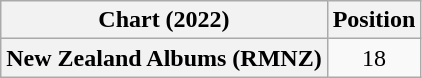<table class="wikitable plainrowheaders" style="text-align:center">
<tr>
<th scope="col">Chart (2022)</th>
<th scope="col">Position</th>
</tr>
<tr>
<th scope="row">New Zealand Albums (RMNZ)</th>
<td>18</td>
</tr>
</table>
